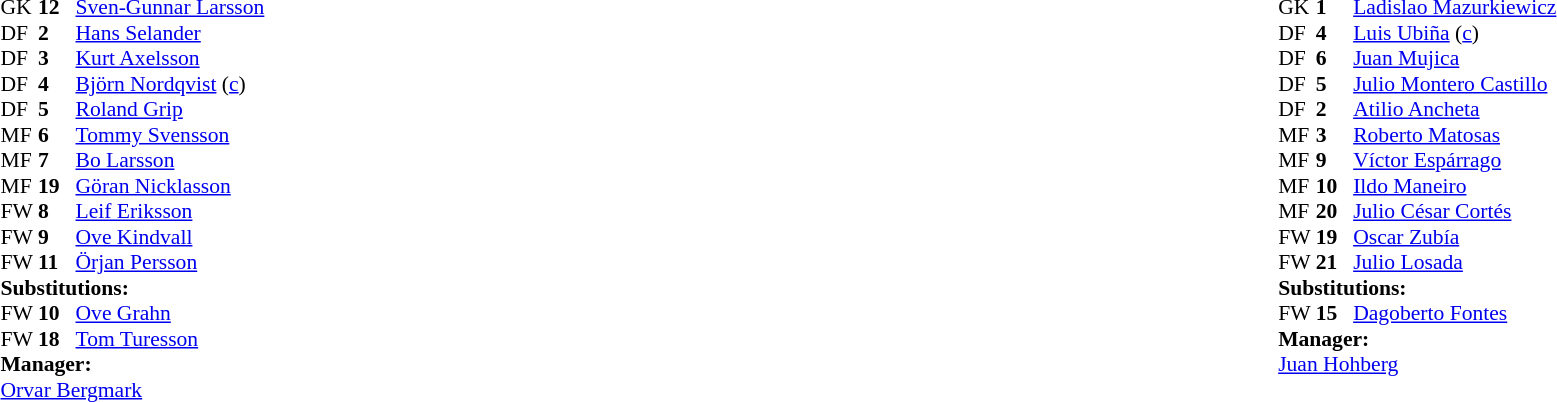<table width="100%">
<tr>
<td valign="top" width="50%"><br><table style="font-size: 90%" cellspacing="0" cellpadding="0">
<tr>
<td colspan="4"></td>
</tr>
<tr>
<th width="25"></th>
<th width="25"></th>
</tr>
<tr>
<td>GK</td>
<td><strong>12</strong></td>
<td><a href='#'>Sven-Gunnar Larsson</a></td>
</tr>
<tr>
<td>DF</td>
<td><strong>2</strong></td>
<td><a href='#'>Hans Selander</a></td>
</tr>
<tr>
<td>DF</td>
<td><strong>3</strong></td>
<td><a href='#'>Kurt Axelsson</a></td>
</tr>
<tr>
<td>DF</td>
<td><strong>4</strong></td>
<td><a href='#'>Björn Nordqvist</a> (<a href='#'>c</a>)</td>
</tr>
<tr>
<td>DF</td>
<td><strong>5</strong></td>
<td><a href='#'>Roland Grip</a></td>
</tr>
<tr>
<td>MF</td>
<td><strong>6</strong></td>
<td><a href='#'>Tommy Svensson</a></td>
</tr>
<tr>
<td>MF</td>
<td><strong>7</strong></td>
<td><a href='#'>Bo Larsson</a></td>
</tr>
<tr>
<td>MF</td>
<td><strong>19</strong></td>
<td><a href='#'>Göran Nicklasson</a></td>
<td></td>
<td></td>
</tr>
<tr>
<td>FW</td>
<td><strong>8</strong></td>
<td><a href='#'>Leif Eriksson</a></td>
</tr>
<tr>
<td>FW</td>
<td><strong>9</strong></td>
<td><a href='#'>Ove Kindvall</a></td>
<td></td>
<td></td>
</tr>
<tr>
<td>FW</td>
<td><strong>11</strong></td>
<td><a href='#'>Örjan Persson</a></td>
</tr>
<tr>
<td colspan=3><strong>Substitutions:</strong></td>
</tr>
<tr>
<td>FW</td>
<td><strong>10</strong></td>
<td><a href='#'>Ove Grahn</a></td>
<td></td>
<td></td>
</tr>
<tr>
<td>FW</td>
<td><strong>18</strong></td>
<td><a href='#'>Tom Turesson</a></td>
<td></td>
<td></td>
</tr>
<tr>
<td colspan=3><strong>Manager:</strong></td>
</tr>
<tr>
<td colspan="4"><a href='#'>Orvar Bergmark</a></td>
</tr>
</table>
</td>
<td valign="top" width="50%"><br><table style="font-size: 90%" cellspacing="0" cellpadding="0" align=center>
<tr>
<td colspan="4"></td>
</tr>
<tr>
<th width="25"></th>
<th width="25"></th>
</tr>
<tr>
<td>GK</td>
<td><strong>1</strong></td>
<td><a href='#'>Ladislao Mazurkiewicz</a></td>
</tr>
<tr>
<td>DF</td>
<td><strong>4</strong></td>
<td><a href='#'>Luis Ubiña</a> (<a href='#'>c</a>)</td>
</tr>
<tr>
<td>DF</td>
<td><strong>6</strong></td>
<td><a href='#'>Juan Mujica</a></td>
</tr>
<tr>
<td>DF</td>
<td><strong>5</strong></td>
<td><a href='#'>Julio Montero Castillo</a></td>
</tr>
<tr>
<td>DF</td>
<td><strong>2</strong></td>
<td><a href='#'>Atilio Ancheta</a></td>
</tr>
<tr>
<td>MF</td>
<td><strong>3</strong></td>
<td><a href='#'>Roberto Matosas</a></td>
</tr>
<tr>
<td>MF</td>
<td><strong>9</strong></td>
<td><a href='#'>Víctor Espárrago</a></td>
<td></td>
<td></td>
</tr>
<tr>
<td>MF</td>
<td><strong>10</strong></td>
<td><a href='#'>Ildo Maneiro</a></td>
</tr>
<tr>
<td>MF</td>
<td><strong>20</strong></td>
<td><a href='#'>Julio César Cortés</a></td>
</tr>
<tr>
<td>FW</td>
<td><strong>19</strong></td>
<td><a href='#'>Oscar Zubía</a></td>
<td></td>
</tr>
<tr>
<td>FW</td>
<td><strong>21</strong></td>
<td><a href='#'>Julio Losada</a></td>
<td></td>
</tr>
<tr>
<td colspan=3><strong>Substitutions:</strong></td>
</tr>
<tr>
<td>FW</td>
<td><strong>15</strong></td>
<td><a href='#'>Dagoberto Fontes</a></td>
<td></td>
<td></td>
</tr>
<tr>
<td colspan=3><strong>Manager:</strong></td>
</tr>
<tr>
<td colspan="4"><a href='#'>Juan Hohberg</a></td>
</tr>
</table>
</td>
</tr>
</table>
